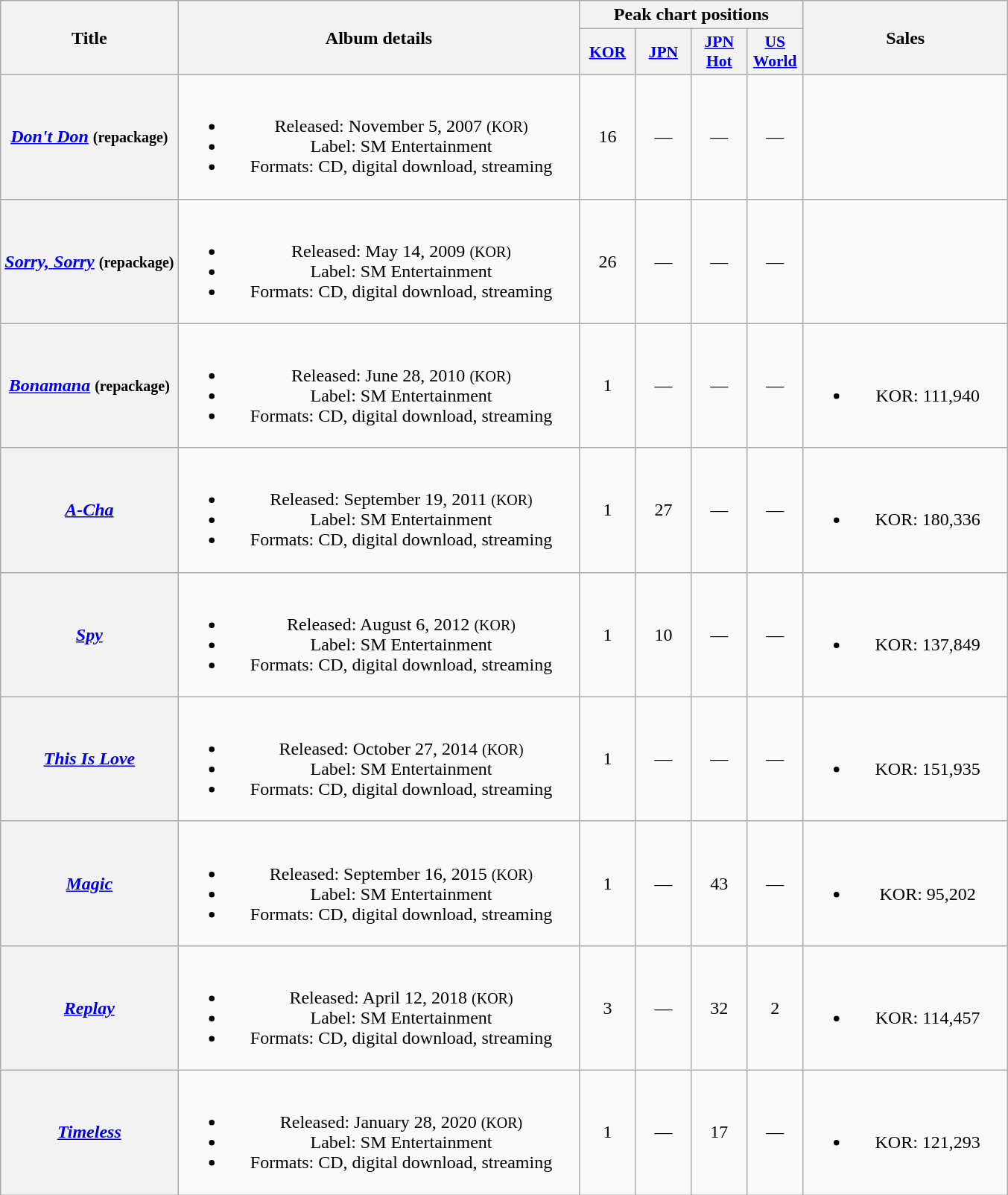<table class="wikitable plainrowheaders" style="text-align:center;">
<tr>
<th rowspan="2" scope="col">Title</th>
<th rowspan="2" scope="col" style="width:22em;">Album details</th>
<th colspan="4" scope="col">Peak chart positions</th>
<th rowspan="2" scope="col" style="width:11em;">Sales</th>
</tr>
<tr>
<th scope="col" style="width:3em;font-size:90%;"><a href='#'>KOR</a><br></th>
<th scope="col" style="width:3em;font-size:90%;"><a href='#'>JPN</a></th>
<th scope="col" style="width:3em;font-size:90%;"><a href='#'>JPN Hot</a></th>
<th scope="col" style="width:3em;font-size:90%;"><a href='#'>US<br>World</a><br></th>
</tr>
<tr>
<th scope="row"><em><a href='#'>Don't Don</a></em> <small>(repackage)</small></th>
<td><br><ul><li>Released: November 5, 2007 <small>(KOR)</small></li><li>Label: SM Entertainment</li><li>Formats: CD, digital download, streaming</li></ul></td>
<td>16</td>
<td>—</td>
<td>—</td>
<td>—</td>
<td></td>
</tr>
<tr>
<th scope="row"><a href='#'><em>Sorry, Sorry</em></a> <small>(repackage)</small></th>
<td><br><ul><li>Released: May 14, 2009 <small>(KOR)</small></li><li>Label: SM Entertainment</li><li>Formats: CD, digital download, streaming</li></ul></td>
<td>26</td>
<td>—</td>
<td>—</td>
<td>—</td>
<td></td>
</tr>
<tr>
<th scope="row"><em><a href='#'>Bonamana</a></em> <small>(repackage)</small></th>
<td><br><ul><li>Released: June 28, 2010 <small>(KOR)</small></li><li>Label: SM Entertainment</li><li>Formats: CD, digital download, streaming</li></ul></td>
<td>1</td>
<td>—</td>
<td>—</td>
<td>—</td>
<td><br><ul><li>KOR: 111,940</li></ul></td>
</tr>
<tr>
<th scope="row"><em><a href='#'>A-Cha</a></em></th>
<td><br><ul><li>Released: September 19, 2011 <small>(KOR)</small></li><li>Label: SM Entertainment</li><li>Formats: CD, digital download, streaming</li></ul></td>
<td>1</td>
<td>27</td>
<td>—</td>
<td>—</td>
<td><br><ul><li>KOR: 180,336</li></ul></td>
</tr>
<tr>
<th scope="row"><em><a href='#'>Spy</a></em></th>
<td><br><ul><li>Released: August 6, 2012 <small>(KOR)</small></li><li>Label: SM Entertainment</li><li>Formats: CD, digital download, streaming</li></ul></td>
<td>1</td>
<td>10</td>
<td>—</td>
<td>—</td>
<td><br><ul><li>KOR: 137,849</li></ul></td>
</tr>
<tr>
<th scope="row"><em><a href='#'>This Is Love</a></em></th>
<td><br><ul><li>Released: October 27, 2014 <small>(KOR)</small></li><li>Label: SM Entertainment</li><li>Formats: CD, digital download, streaming</li></ul></td>
<td>1</td>
<td>—</td>
<td>—</td>
<td>—</td>
<td><br><ul><li>KOR: 151,935</li></ul></td>
</tr>
<tr>
<th scope="row"><em><a href='#'>Magic</a></em></th>
<td><br><ul><li>Released: September 16, 2015 <small>(KOR)</small></li><li>Label: SM Entertainment</li><li>Formats: CD, digital download, streaming</li></ul></td>
<td>1</td>
<td>—</td>
<td>43</td>
<td>—</td>
<td><br><ul><li>KOR: 95,202</li></ul></td>
</tr>
<tr>
<th scope="row"><em><a href='#'>Replay</a></em></th>
<td><br><ul><li>Released: April 12, 2018 <small>(KOR)</small></li><li>Label: SM Entertainment</li><li>Formats: CD, digital download, streaming</li></ul></td>
<td>3</td>
<td>—</td>
<td>32</td>
<td>2</td>
<td><br><ul><li>KOR: 114,457</li></ul></td>
</tr>
<tr>
<th scope="row"><em><a href='#'>Timeless</a></em></th>
<td><br><ul><li>Released: January 28, 2020 <small>(KOR)</small></li><li>Label: SM Entertainment</li><li>Formats: CD, digital download, streaming</li></ul></td>
<td>1</td>
<td>—</td>
<td>17</td>
<td>—</td>
<td><br><ul><li>KOR: 121,293</li></ul></td>
</tr>
</table>
